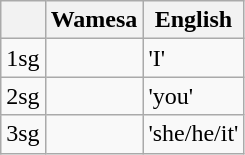<table class="wikitable">
<tr>
<th></th>
<th>Wamesa</th>
<th>English</th>
</tr>
<tr>
<td>1sg</td>
<td></td>
<td>'I'</td>
</tr>
<tr>
<td>2sg</td>
<td></td>
<td>'you'</td>
</tr>
<tr>
<td>3sg</td>
<td></td>
<td>'she/he/it'</td>
</tr>
</table>
